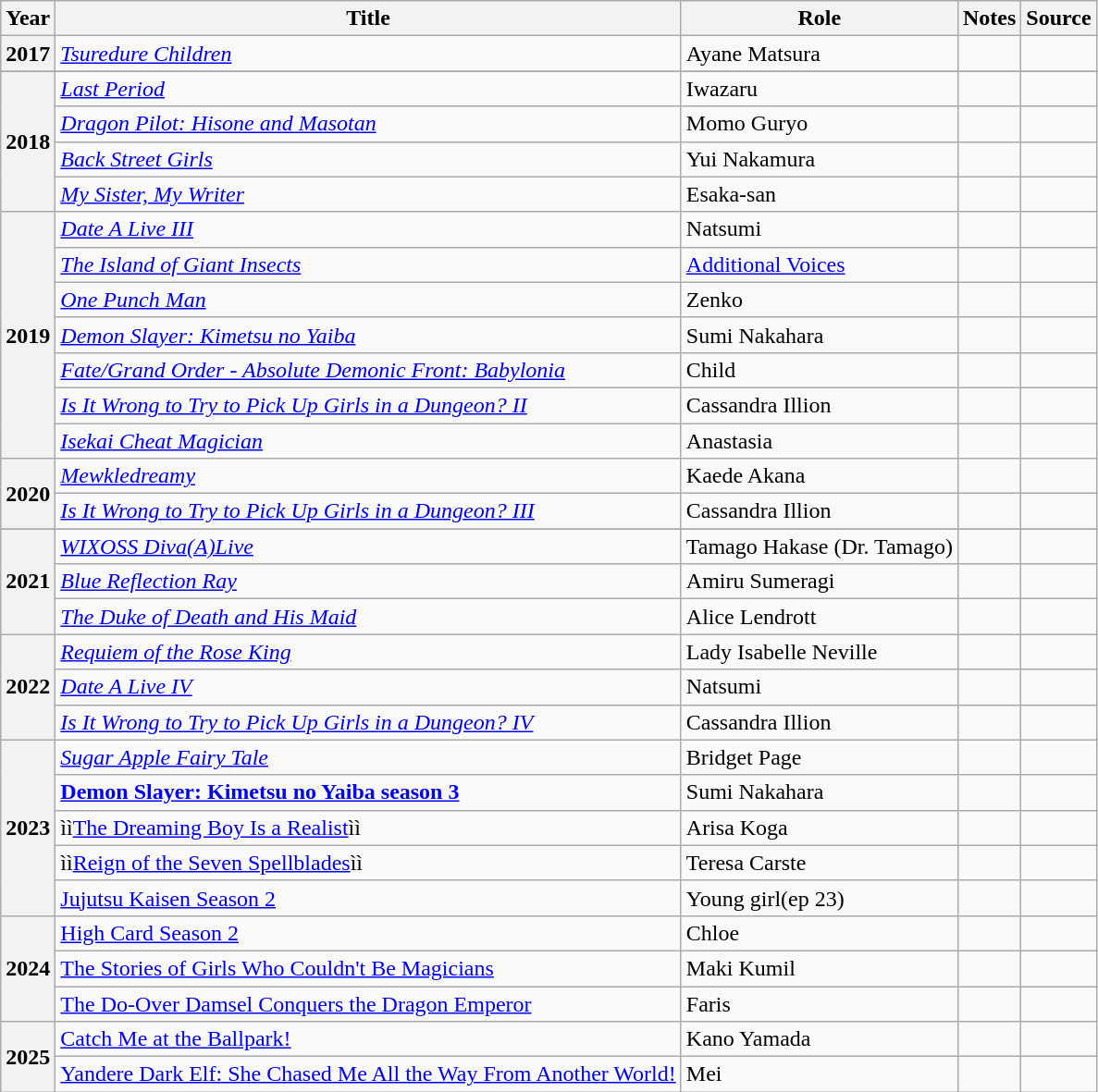<table class="wikitable sortable">
<tr>
<th scope="row">Year</th>
<th scope="row">Title</th>
<th scope="row">Role</th>
<th scope="row" class="unsortable">Notes</th>
<th scope="row" class="unsortable">Source</th>
</tr>
<tr>
<th scope="row" rowspan="1">2017</th>
<td><em><a href='#'>Tsuredure Children</a></em></td>
<td>Ayane Matsura</td>
<td></td>
<td></td>
</tr>
<tr>
</tr>
<tr>
<th scope="row" rowspan="4">2018</th>
<td><em><a href='#'>Last Period</a></em></td>
<td>Iwazaru</td>
<td></td>
<td></td>
</tr>
<tr>
<td><em><a href='#'>Dragon Pilot: Hisone and Masotan</a></em></td>
<td>Momo Guryo</td>
<td></td>
<td></td>
</tr>
<tr>
<td><em><a href='#'>Back Street Girls</a></em></td>
<td>Yui Nakamura</td>
<td></td>
<td></td>
</tr>
<tr>
<td><em><a href='#'>My Sister, My Writer</a></em></td>
<td>Esaka-san</td>
<td></td>
<td><br></td>
</tr>
<tr>
<th scope="row" rowspan="7">2019</th>
<td><em><a href='#'>Date A Live III</a></em></td>
<td>Natsumi</td>
<td></td>
<td></td>
</tr>
<tr>
<td><em><a href='#'>The Island of Giant Insects</a></em></td>
<td><a href='#'>Additional Voices</a></td>
<td></td>
<td></td>
</tr>
<tr>
<td><em><a href='#'>One Punch Man</a></em></td>
<td>Zenko</td>
<td></td>
<td></td>
</tr>
<tr>
<td><em><a href='#'>Demon Slayer: Kimetsu no Yaiba</a></em></td>
<td>Sumi Nakahara</td>
<td></td>
<td></td>
</tr>
<tr>
<td><em><a href='#'>Fate/Grand Order - Absolute Demonic Front: Babylonia</a></em></td>
<td>Child</td>
<td></td>
<td></td>
</tr>
<tr>
<td><em><a href='#'>Is It Wrong to Try to Pick Up Girls in a Dungeon? II</a></em></td>
<td>Cassandra Illion</td>
<td></td>
<td></td>
</tr>
<tr>
<td><em><a href='#'>Isekai Cheat Magician</a></em></td>
<td>Anastasia</td>
<td></td>
<td><br></td>
</tr>
<tr>
<th scope="row" rowspan="2">2020</th>
<td><em><a href='#'>Mewkledreamy</a></em></td>
<td>Kaede Akana</td>
<td></td>
<td></td>
</tr>
<tr>
<td><em><a href='#'>Is It Wrong to Try to Pick Up Girls in a Dungeon? III</a></em></td>
<td>Cassandra Illion</td>
<td></td>
<td></td>
</tr>
<tr>
</tr>
<tr>
<th scope="row" rowspan="3">2021</th>
<td><em><a href='#'>WIXOSS Diva(A)Live</a></em></td>
<td>Tamago Hakase (Dr. Tamago)</td>
<td></td>
<td></td>
</tr>
<tr>
<td><em><a href='#'>Blue Reflection Ray</a></em></td>
<td>Amiru Sumeragi</td>
<td></td>
<td></td>
</tr>
<tr>
<td><em><a href='#'>The Duke of Death and His Maid</a></em></td>
<td>Alice Lendrott</td>
<td></td>
<td><br></td>
</tr>
<tr>
<th scope="row" rowspan="3">2022</th>
<td><em><a href='#'>Requiem of the Rose King</a></em></td>
<td>Lady Isabelle Neville</td>
<td></td>
<td></td>
</tr>
<tr>
<td><em><a href='#'>Date A Live IV</a></em></td>
<td>Natsumi</td>
<td></td>
<td></td>
</tr>
<tr>
<td><em><a href='#'>Is It Wrong to Try to Pick Up Girls in a Dungeon? IV</a></em></td>
<td>Cassandra Illion</td>
<td></td>
<td></td>
</tr>
<tr>
<th rowspan="5" scope="row" >2023</th>
<td><em><a href='#'>Sugar Apple Fairy Tale</a></em></td>
<td>Bridget Page</td>
<td></td>
<td></td>
</tr>
<tr>
<td><strong><a href='#'>Demon Slayer: Kimetsu no Yaiba season 3</a><em></td>
<td>Sumi Nakahara</td>
<td></td>
<td></td>
</tr>
<tr>
<td>ìì<a href='#'>The Dreaming Boy Is a Realist</a>ìì</td>
<td>Arisa Koga</td>
<td></td>
<td></td>
</tr>
<tr>
<td>ìì<a href='#'>Reign of the Seven Spellblades</a>ìì</td>
<td>Teresa Carste</td>
<td></td>
<td></td>
</tr>
<tr>
<td><a href='#'></em>Jujutsu Kaisen Season 2<em></a></td>
<td>Young girl(ep 23)</td>
<td></td>
<td></td>
</tr>
<tr>
<th rowspan="3" scope="row">2024</th>
<td></em><a href='#'>High Card Season 2</a><em></td>
<td>Chloe</td>
<td></td>
<td></td>
</tr>
<tr>
<td></em><a href='#'>The Stories of Girls Who Couldn't Be Magicians</a><em></td>
<td>Maki Kumil</td>
<td></td>
<td></td>
</tr>
<tr>
<td></em><a href='#'>The Do-Over Damsel Conquers the Dragon Emperor</a><em></td>
<td>Faris</td>
<td></td>
<td></td>
</tr>
<tr>
<th rowspan="2" scope="row">2025</th>
<td></em><a href='#'>Catch Me at the Ballpark!</a><em></td>
<td>Kano Yamada</td>
<td></td>
<td></td>
</tr>
<tr>
<td></em><a href='#'>Yandere Dark Elf: She Chased Me All the Way From Another World!</a><em></td>
<td>Mei</td>
<td></td>
<td></td>
</tr>
</table>
